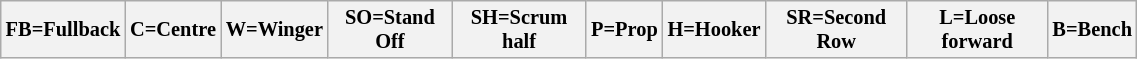<table class="wikitable"  style="font-size:85%; width:60%;">
<tr>
<th>FB=Fullback</th>
<th>C=Centre</th>
<th>W=Winger</th>
<th>SO=Stand Off</th>
<th>SH=Scrum half</th>
<th>P=Prop</th>
<th>H=Hooker</th>
<th>SR=Second Row</th>
<th>L=Loose forward</th>
<th>B=Bench</th>
</tr>
</table>
